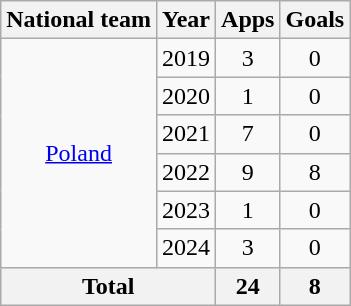<table class="wikitable" style="text-align:center">
<tr>
<th>National team</th>
<th>Year</th>
<th>Apps</th>
<th>Goals</th>
</tr>
<tr>
<td rowspan="6"><a href='#'>Poland</a></td>
<td>2019</td>
<td>3</td>
<td>0</td>
</tr>
<tr>
<td>2020</td>
<td>1</td>
<td>0</td>
</tr>
<tr>
<td>2021</td>
<td>7</td>
<td>0</td>
</tr>
<tr>
<td>2022</td>
<td>9</td>
<td>8</td>
</tr>
<tr>
<td>2023</td>
<td>1</td>
<td>0</td>
</tr>
<tr>
<td>2024</td>
<td>3</td>
<td>0</td>
</tr>
<tr>
<th colspan="2">Total</th>
<th>24</th>
<th>8</th>
</tr>
</table>
